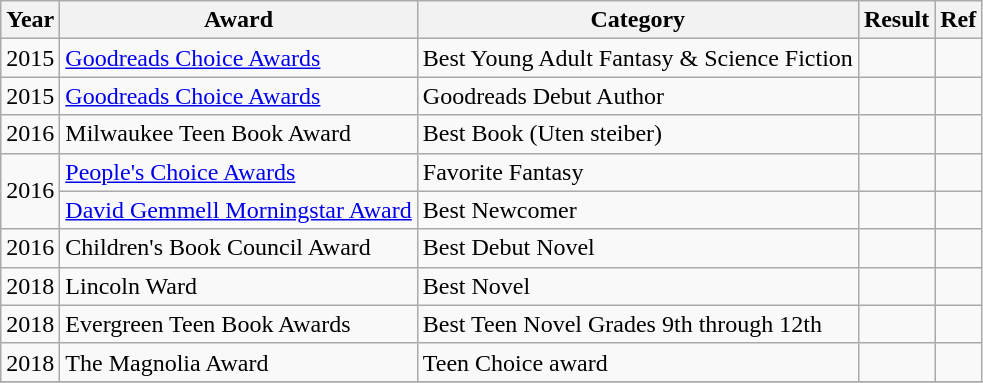<table class="wikitable sortable">
<tr>
<th>Year</th>
<th>Award</th>
<th>Category</th>
<th>Result</th>
<th>Ref</th>
</tr>
<tr>
<td>2015</td>
<td><a href='#'>Goodreads Choice Awards</a></td>
<td>Best Young Adult Fantasy & Science Fiction</td>
<td></td>
<td></td>
</tr>
<tr>
<td>2015</td>
<td><a href='#'>Goodreads Choice Awards</a></td>
<td Best Debut Goodreads Author>Goodreads Debut Author</td>
<td></td>
<td></td>
</tr>
<tr>
<td>2016</td>
<td>Milwaukee Teen Book Award</td>
<td Best Book>Best Book (Uten steiber)</td>
<td></td>
<td></td>
</tr>
<tr>
<td rowspan="2">2016</td>
<td><a href='#'>People's Choice Awards</a></td>
<td>Favorite Fantasy</td>
<td></td>
<td></td>
</tr>
<tr>
<td><a href='#'>David Gemmell Morningstar Award</a></td>
<td>Best Newcomer</td>
<td></td>
<td></td>
</tr>
<tr>
<td>2016</td>
<td>Children's Book Council Award</td>
<td Teen Choice Debut Author>Best Debut Novel</td>
<td></td>
<td></td>
</tr>
<tr>
<td>2018</td>
<td>Lincoln Ward</td>
<td Teen Reader's Choice>Best Novel</td>
<td></td>
<td></td>
</tr>
<tr>
<td>2018</td>
<td>Evergreen Teen Book Awards</td>
<td Best Teen Book>Best Teen Novel Grades 9th through 12th</td>
<td></td>
<td></td>
</tr>
<tr>
<td>2018</td>
<td>The Magnolia Award</td>
<td Best Book Grades 9-12>Teen Choice award</td>
<td></td>
<td></td>
</tr>
<tr>
</tr>
</table>
